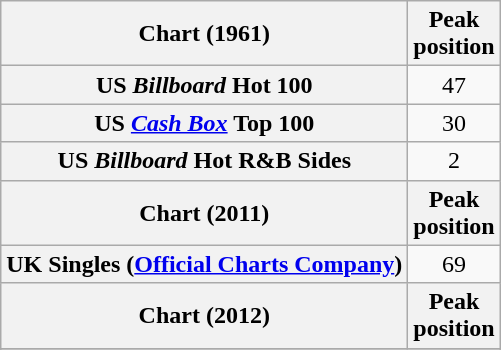<table class="wikitable sortable plainrowheaders" style="text-align:center">
<tr>
<th scope="col">Chart (1961)</th>
<th scope="col">Peak<br>position</th>
</tr>
<tr>
<th scope="row">US <em>Billboard</em> Hot 100</th>
<td>47</td>
</tr>
<tr>
<th scope="row">US <em><a href='#'>Cash Box</a></em> Top 100</th>
<td>30</td>
</tr>
<tr>
<th scope="row">US <em>Billboard</em> Hot R&B Sides</th>
<td>2</td>
</tr>
<tr>
<th scope="col">Chart (2011)</th>
<th scope="col">Peak<br>position</th>
</tr>
<tr>
<th scope="row">UK Singles (<a href='#'>Official Charts Company</a>)</th>
<td>69</td>
</tr>
<tr>
<th scope="col">Chart (2012)</th>
<th scope="col">Peak<br>position</th>
</tr>
<tr>
</tr>
<tr>
</tr>
<tr>
</tr>
</table>
